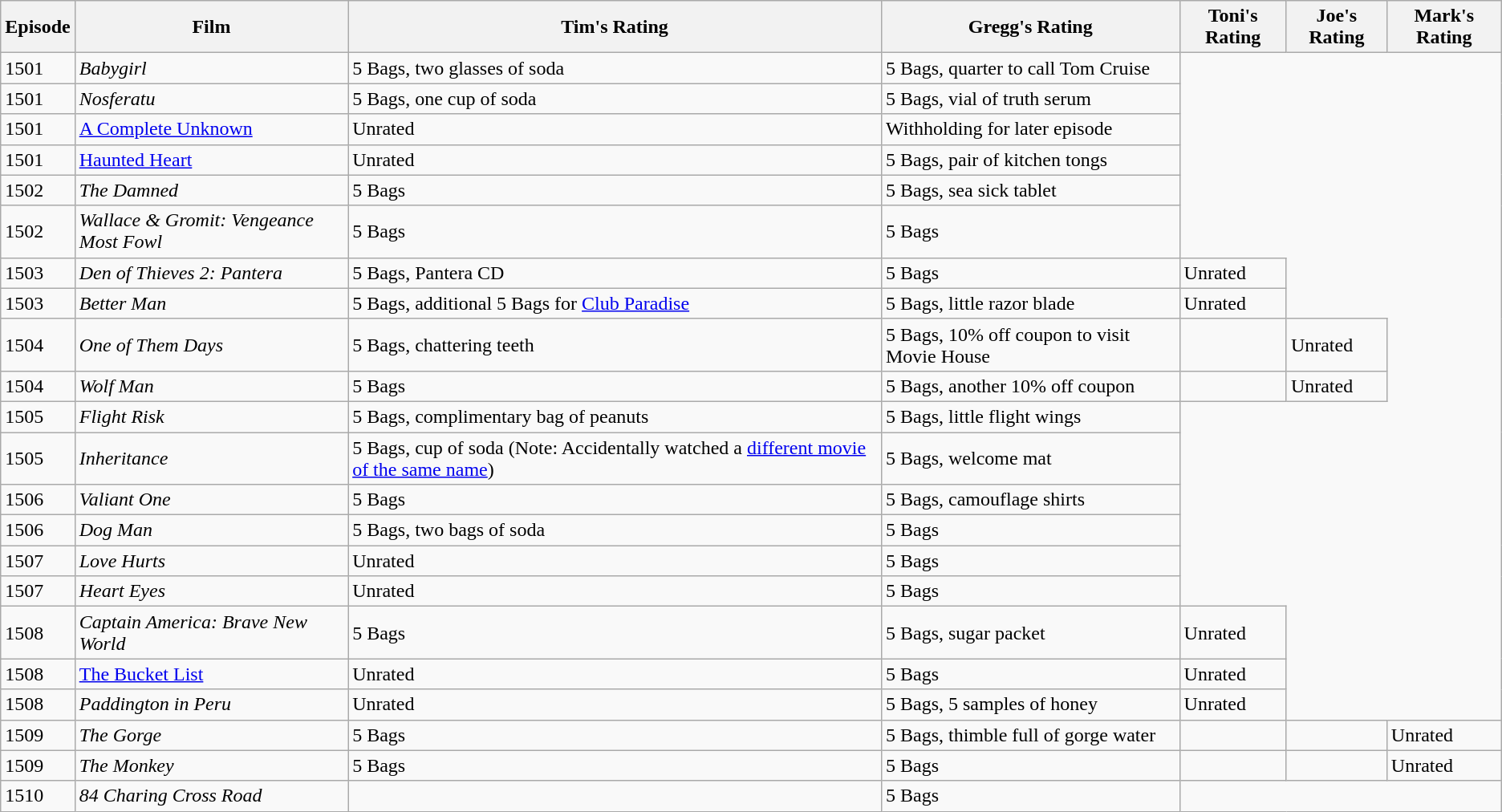<table class="wikitable">
<tr>
<th>Episode</th>
<th>Film</th>
<th>Tim's Rating</th>
<th>Gregg's Rating</th>
<th>Toni's Rating</th>
<th>Joe's Rating</th>
<th>Mark's Rating</th>
</tr>
<tr>
<td>1501</td>
<td><em>Babygirl</em></td>
<td>5 Bags, two glasses of soda</td>
<td>5 Bags, quarter to call Tom Cruise</td>
</tr>
<tr>
<td>1501</td>
<td><em>Nosferatu</em></td>
<td>5 Bags, one cup of soda</td>
<td>5 Bags, vial of truth serum</td>
</tr>
<tr>
<td>1501</td>
<td><a href='#'>A Complete Unknown</a></td>
<td>Unrated</td>
<td>Withholding for later episode</td>
</tr>
<tr>
<td>1501</td>
<td><a href='#'>Haunted Heart</a></td>
<td>Unrated</td>
<td>5 Bags, pair of kitchen tongs</td>
</tr>
<tr>
<td>1502</td>
<td><em>The Damned</em></td>
<td>5 Bags</td>
<td>5 Bags, sea sick tablet</td>
</tr>
<tr>
<td>1502</td>
<td><em>Wallace & Gromit: Vengeance Most Fowl</em></td>
<td>5 Bags</td>
<td>5 Bags</td>
</tr>
<tr>
<td>1503</td>
<td><em>Den of Thieves 2: Pantera</em></td>
<td>5 Bags, Pantera CD</td>
<td>5 Bags</td>
<td>Unrated</td>
</tr>
<tr>
<td>1503</td>
<td><em>Better Man</em></td>
<td>5 Bags, additional 5 Bags for <a href='#'>Club Paradise</a></td>
<td>5 Bags, little razor blade</td>
<td>Unrated</td>
</tr>
<tr>
<td>1504</td>
<td><em>One of Them Days</em></td>
<td>5 Bags, chattering teeth</td>
<td>5 Bags, 10% off coupon to visit Movie House</td>
<td></td>
<td>Unrated</td>
</tr>
<tr>
<td>1504</td>
<td><em>Wolf Man</em></td>
<td>5 Bags</td>
<td>5 Bags, another 10% off coupon</td>
<td></td>
<td>Unrated</td>
</tr>
<tr>
<td>1505</td>
<td><em>Flight Risk</em></td>
<td>5 Bags, complimentary bag of peanuts</td>
<td>5 Bags, little flight wings</td>
</tr>
<tr>
<td>1505</td>
<td><em>Inheritance</em></td>
<td>5 Bags, cup of soda (Note: Accidentally watched a <a href='#'>different movie of the same name</a>)</td>
<td>5 Bags, welcome mat</td>
</tr>
<tr>
<td>1506</td>
<td><em>Valiant One</em></td>
<td>5 Bags</td>
<td>5 Bags, camouflage shirts</td>
</tr>
<tr>
<td>1506</td>
<td><em>Dog Man</em></td>
<td>5 Bags, two bags of soda</td>
<td>5 Bags</td>
</tr>
<tr>
<td>1507</td>
<td><em>Love Hurts</em></td>
<td>Unrated</td>
<td>5 Bags</td>
</tr>
<tr>
<td>1507</td>
<td><em>Heart Eyes</em></td>
<td>Unrated</td>
<td>5 Bags</td>
</tr>
<tr>
<td>1508</td>
<td><em>Captain America: Brave New World</em></td>
<td>5 Bags</td>
<td>5 Bags, sugar packet</td>
<td>Unrated</td>
</tr>
<tr>
<td>1508</td>
<td><a href='#'>The Bucket List</a></td>
<td>Unrated</td>
<td>5 Bags</td>
<td>Unrated</td>
</tr>
<tr>
<td>1508</td>
<td><em>Paddington in Peru</em></td>
<td>Unrated</td>
<td>5 Bags, 5 samples of honey</td>
<td>Unrated</td>
</tr>
<tr>
<td>1509</td>
<td><em>The Gorge</em></td>
<td>5 Bags</td>
<td>5 Bags, thimble full of gorge water</td>
<td></td>
<td></td>
<td>Unrated</td>
</tr>
<tr>
<td>1509</td>
<td><em>The Monkey</em></td>
<td>5 Bags</td>
<td>5 Bags</td>
<td></td>
<td></td>
<td>Unrated</td>
</tr>
<tr>
<td>1510</td>
<td><em>84 Charing Cross Road</em></td>
<td></td>
<td>5 Bags</td>
</tr>
</table>
